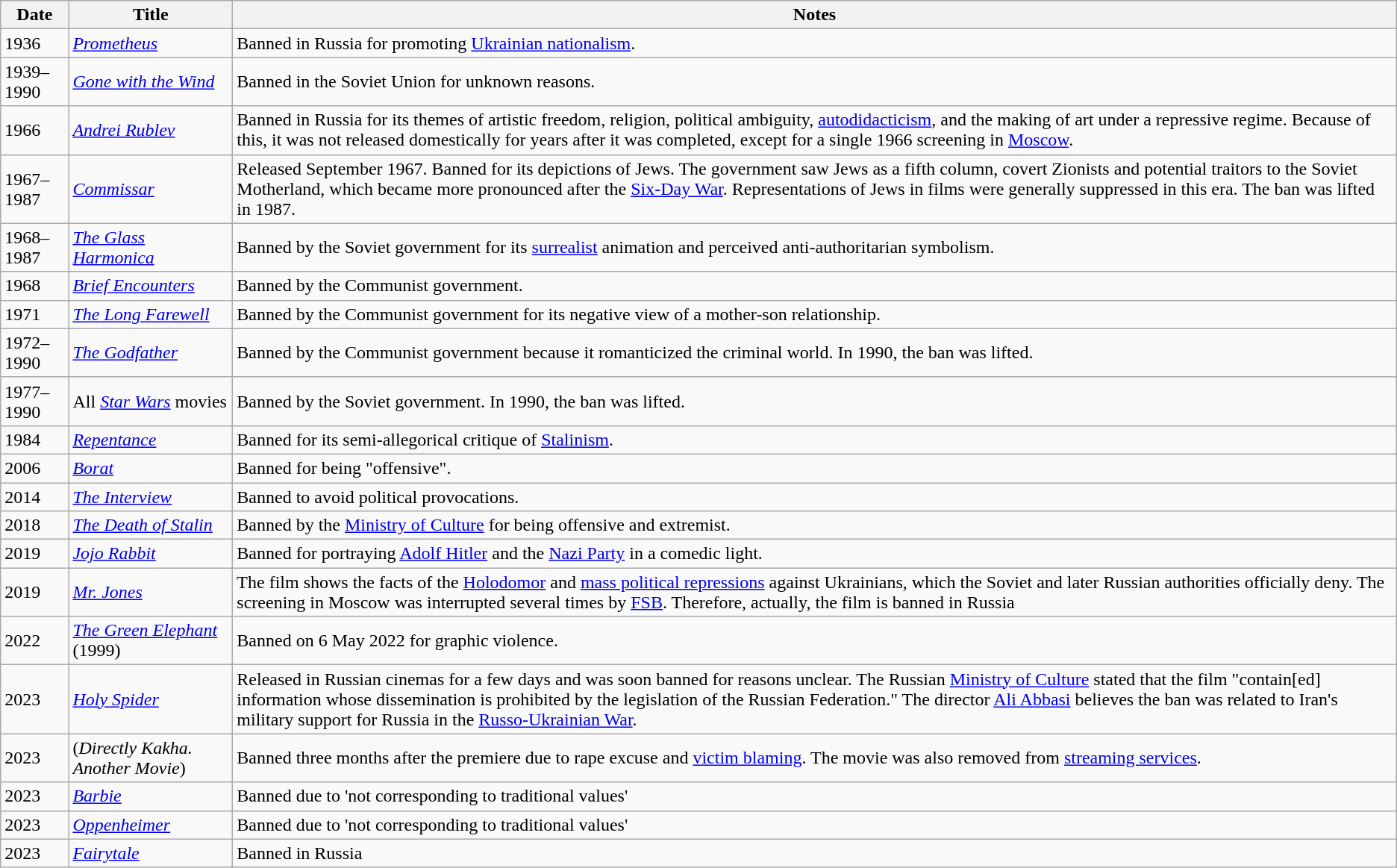<table class="wikitable sortable">
<tr>
<th>Date</th>
<th>Title</th>
<th>Notes</th>
</tr>
<tr>
<td>1936</td>
<td><em><a href='#'>Prometheus</a></em></td>
<td>Banned in Russia for promoting <a href='#'>Ukrainian nationalism</a>.</td>
</tr>
<tr>
<td>1939–1990</td>
<td><em><a href='#'>Gone with the Wind</a></em></td>
<td>Banned in the Soviet Union for unknown reasons.</td>
</tr>
<tr>
<td>1966</td>
<td><em><a href='#'>Andrei Rublev</a></em></td>
<td>Banned in Russia for its themes of artistic freedom, religion, political ambiguity, <a href='#'>autodidacticism</a>, and the making of art under a repressive regime. Because of this, it was not released domestically for years after it was completed, except for a single 1966 screening in <a href='#'>Moscow</a>.</td>
</tr>
<tr>
<td>1967–1987</td>
<td><em><a href='#'>Commissar</a></em></td>
<td>Released September 1967. Banned for its depictions of Jews. The government saw Jews as a fifth column, covert Zionists and potential traitors to the Soviet Motherland, which became more pronounced after the <a href='#'>Six-Day War</a>. Representations of Jews in films were generally suppressed in this era. The ban was lifted in 1987.</td>
</tr>
<tr>
<td>1968–1987</td>
<td><em><a href='#'>The Glass Harmonica</a></em></td>
<td>Banned by the Soviet government for its <a href='#'>surrealist</a> animation and perceived anti-authoritarian symbolism.</td>
</tr>
<tr>
<td>1968</td>
<td><em><a href='#'>Brief Encounters</a></em></td>
<td>Banned by the Communist government.</td>
</tr>
<tr>
<td>1971</td>
<td><a href='#'><em>The</em> <em>Long Farewell</em></a></td>
<td>Banned by the Communist government for its negative view of a mother-son relationship.</td>
</tr>
<tr>
<td>1972–1990</td>
<td><em><a href='#'>The Godfather</a></em></td>
<td>Banned by the Communist government because it romanticized the criminal world. In 1990, the ban was lifted.</td>
</tr>
<tr>
<td>1977–1990</td>
<td>All <em><a href='#'>Star Wars</a></em> movies</td>
<td>Banned by the Soviet government. In 1990, the ban was lifted.</td>
</tr>
<tr>
<td>1984</td>
<td><em><a href='#'>Repentance</a></em></td>
<td>Banned for its semi-allegorical critique of <a href='#'>Stalinism</a>.</td>
</tr>
<tr>
<td>2006</td>
<td><em><a href='#'>Borat</a></em></td>
<td>Banned for being "offensive".</td>
</tr>
<tr>
<td>2014</td>
<td><em><a href='#'>The Interview</a></em></td>
<td>Banned to avoid political provocations.</td>
</tr>
<tr>
<td>2018</td>
<td><em><a href='#'>The Death of Stalin</a></em></td>
<td>Banned by the <a href='#'>Ministry of Culture</a> for being offensive and extremist.</td>
</tr>
<tr>
<td>2019</td>
<td><em><a href='#'>Jojo Rabbit</a></em></td>
<td>Banned for portraying <a href='#'>Adolf Hitler</a> and the <a href='#'>Nazi Party</a> in a comedic light.</td>
</tr>
<tr>
<td>2019</td>
<td><em><a href='#'>Mr. Jones</a></em></td>
<td>The film shows the facts of the <a href='#'>Holodomor</a> and <a href='#'>mass political repressions</a> against Ukrainians, which the Soviet and later Russian authorities officially deny. The screening in Moscow was interrupted several times by <a href='#'>FSB</a>. Therefore, actually, the film is banned in Russia</td>
</tr>
<tr>
<td>2022</td>
<td><em><a href='#'>The Green Elephant</a></em> (1999)</td>
<td>Banned on 6 May 2022 for graphic violence.</td>
</tr>
<tr>
<td>2023</td>
<td><em><a href='#'>Holy Spider</a></em></td>
<td>Released in Russian cinemas for a few days and was soon banned for reasons unclear. The Russian <a href='#'>Ministry of Culture</a> stated that the film "contain[ed] information whose dissemination is prohibited by the legislation of the Russian Federation." The director <a href='#'>Ali Abbasi</a> believes the ban was related to Iran's military support for Russia in the <a href='#'>Russo-Ukrainian War</a>.</td>
</tr>
<tr>
<td>2023</td>
<td><em></em> (<em>Directly Kakha. Another Movie</em>)</td>
<td>Banned three months after the premiere due to rape excuse and <a href='#'>victim blaming</a>. The movie was also removed from <a href='#'>streaming services</a>.</td>
</tr>
<tr>
<td>2023</td>
<td><em><a href='#'>Barbie</a></em></td>
<td>Banned due to 'not corresponding to traditional values'</td>
</tr>
<tr>
<td>2023</td>
<td><a href='#'><em>Oppenheimer</em></a></td>
<td>Banned due to 'not corresponding to traditional values'</td>
</tr>
<tr>
<td>2023</td>
<td><a href='#'><em>Fairytale</em></a></td>
<td>Banned in Russia</td>
</tr>
</table>
